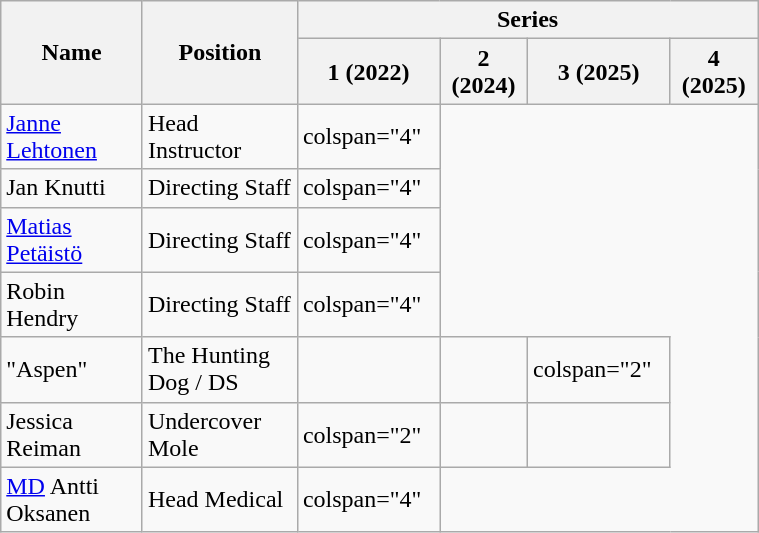<table class="wikitable plainrowheaders" width="40%">
<tr>
<th rowspan="2" scope="col" style="width:14%;">Name</th>
<th rowspan="2" scope="col" style="width:12%;">Position</th>
<th colspan="4" scope="col" style="width:12%;">Series</th>
</tr>
<tr>
<th scope="col" style="width:5%;">1 (2022)</th>
<th scope="col" style="width:5%;">2 (2024)</th>
<th scope="col" style="width:5%;">3 (2025)</th>
<th scope="col" style="width:5%;">4 (2025)</th>
</tr>
<tr>
<td scope="row"><a href='#'>Janne Lehtonen</a></td>
<td>Head Instructor</td>
<td>colspan="4" </td>
</tr>
<tr>
<td scope="row">Jan Knutti</td>
<td>Directing Staff</td>
<td>colspan="4" </td>
</tr>
<tr>
<td scope="row"><a href='#'>Matias Petäistö</a></td>
<td>Directing Staff</td>
<td>colspan="4" </td>
</tr>
<tr>
<td scope="row">Robin Hendry</td>
<td>Directing Staff</td>
<td>colspan="4" </td>
</tr>
<tr>
<td scope="row">"Aspen"</td>
<td>The Hunting Dog / DS</td>
<td></td>
<td></td>
<td>colspan="2" </td>
</tr>
<tr>
<td scope="row">Jessica Reiman</td>
<td>Undercover Mole</td>
<td>colspan="2" </td>
<td></td>
<td></td>
</tr>
<tr>
<td scope="row"><a href='#'>MD</a> Antti Oksanen</td>
<td>Head Medical</td>
<td>colspan="4" </td>
</tr>
</table>
